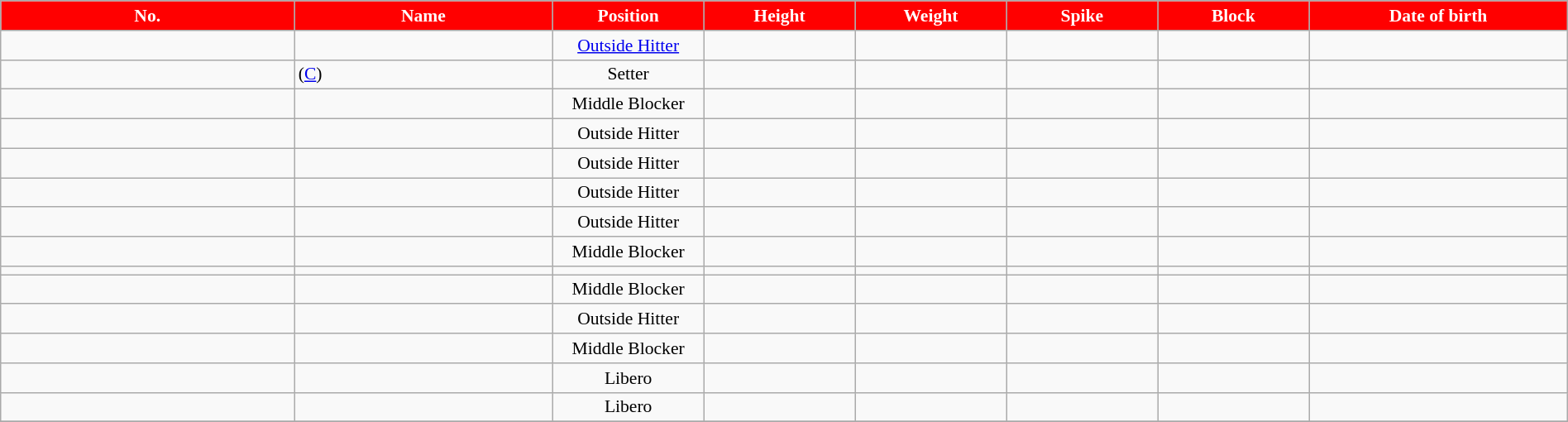<table class="wikitable sortable" style="font-size:90%; text-align:center; width:100%;">
<tr>
<th style="background:red; color:white;">No.</th>
<th style="width:14em; background:red; color:white;">Name</th>
<th style="width:8em; background:red; color:white;">Position</th>
<th style="width:8em; background:red; color:white;">Height</th>
<th style="width:8em; background:red; color:white;">Weight</th>
<th style="width:8em; background:red; color:white;">Spike</th>
<th style="width:8em; background:red; color:white;">Block</th>
<th style="width:14em; background:red; color:white;">Date of birth</th>
</tr>
<tr>
<td></td>
<td align=left></td>
<td><a href='#'>Outside Hitter</a></td>
<td></td>
<td></td>
<td></td>
<td></td>
<td align=right></td>
</tr>
<tr>
<td></td>
<td align=left> (<a href='#'>C</a>)</td>
<td Volleyball#Player specialization>Setter</td>
<td></td>
<td></td>
<td></td>
<td></td>
<td align=right></td>
</tr>
<tr>
<td></td>
<td align=left></td>
<td>Middle Blocker</td>
<td></td>
<td></td>
<td></td>
<td></td>
<td align=right></td>
</tr>
<tr>
<td></td>
<td align=left></td>
<td>Outside Hitter</td>
<td></td>
<td></td>
<td></td>
<td></td>
<td align=right></td>
</tr>
<tr>
<td></td>
<td align=left></td>
<td>Outside Hitter</td>
<td></td>
<td></td>
<td></td>
<td></td>
<td align=right></td>
</tr>
<tr>
<td></td>
<td align=left></td>
<td>Outside Hitter</td>
<td></td>
<td></td>
<td></td>
<td></td>
<td align=right></td>
</tr>
<tr>
<td></td>
<td align=left></td>
<td>Outside Hitter</td>
<td></td>
<td></td>
<td></td>
<td></td>
<td align=right></td>
</tr>
<tr>
<td></td>
<td align=left></td>
<td>Middle Blocker</td>
<td></td>
<td></td>
<td></td>
<td></td>
<td align=right></td>
</tr>
<tr>
<td></td>
<td align=left></td>
<td></td>
<td></td>
<td></td>
<td></td>
<td></td>
<td align=right></td>
</tr>
<tr>
<td></td>
<td align=left></td>
<td>Middle Blocker</td>
<td></td>
<td></td>
<td></td>
<td></td>
<td align=right></td>
</tr>
<tr>
<td></td>
<td align=left></td>
<td>Outside Hitter</td>
<td></td>
<td></td>
<td></td>
<td></td>
<td align=right></td>
</tr>
<tr>
<td></td>
<td align=left></td>
<td>Middle Blocker</td>
<td></td>
<td></td>
<td></td>
<td></td>
<td align=right></td>
</tr>
<tr>
<td></td>
<td align=left></td>
<td>Libero</td>
<td></td>
<td></td>
<td></td>
<td></td>
<td align=right></td>
</tr>
<tr>
<td></td>
<td align=left></td>
<td>Libero</td>
<td></td>
<td></td>
<td></td>
<td></td>
<td align=right></td>
</tr>
<tr>
</tr>
</table>
